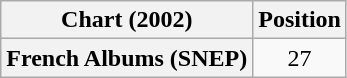<table class="wikitable plainrowheaders" style="text-align:center">
<tr>
<th scope="col">Chart (2002)</th>
<th scope="col">Position</th>
</tr>
<tr>
<th scope="row">French Albums (SNEP)</th>
<td>27</td>
</tr>
</table>
